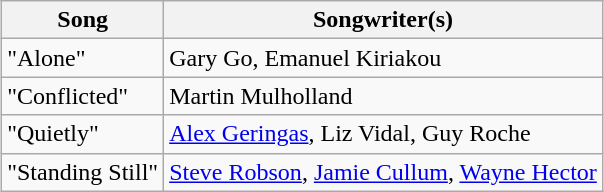<table class="sortable wikitable" style="margin: 1em auto 1em auto;">
<tr>
<th>Song</th>
<th>Songwriter(s)</th>
</tr>
<tr>
<td align="left">"Alone"</td>
<td align="left">Gary Go, Emanuel Kiriakou</td>
</tr>
<tr>
<td align="left">"Conflicted"</td>
<td align="left">Martin Mulholland</td>
</tr>
<tr>
<td align="left">"Quietly"</td>
<td align="left"><a href='#'>Alex Geringas</a>, Liz Vidal, Guy Roche</td>
</tr>
<tr>
<td align="left">"Standing Still"</td>
<td align="left"><a href='#'>Steve Robson</a>, <a href='#'>Jamie Cullum</a>, <a href='#'>Wayne Hector</a></td>
</tr>
</table>
